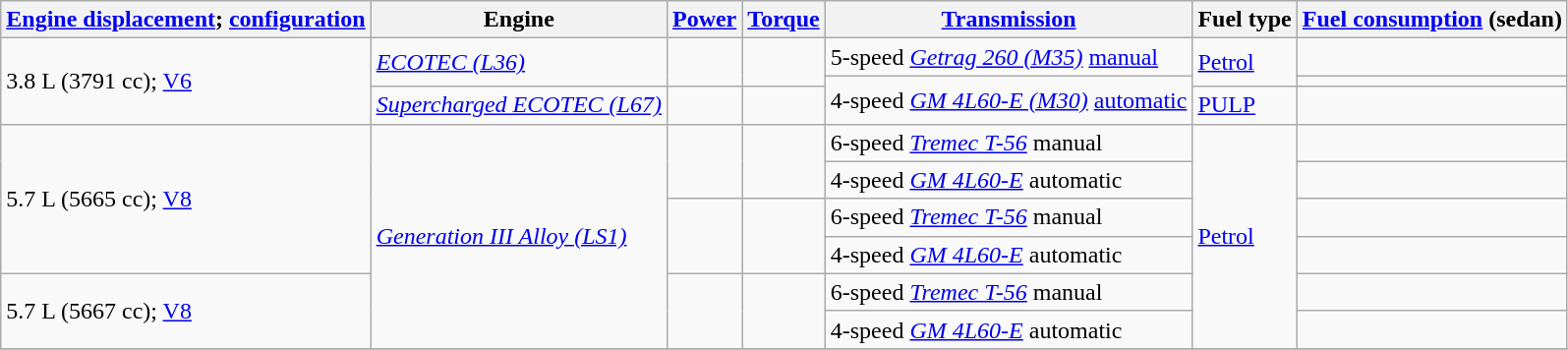<table class = "wikitable">
<tr>
<th><a href='#'>Engine displacement</a>; <a href='#'>configuration</a></th>
<th>Engine</th>
<th><a href='#'>Power</a></th>
<th><a href='#'>Torque</a></th>
<th><a href='#'>Transmission</a></th>
<th>Fuel type</th>
<th><a href='#'>Fuel consumption</a> (sedan)</th>
</tr>
<tr>
<td rowspan = "3">3.8 L (3791 cc); <a href='#'>V6</a></td>
<td rowspan = "2"><em><a href='#'>ECOTEC (L36)</a></em></td>
<td rowspan = "2"></td>
<td rowspan = "2"></td>
<td rowspan = "1">5-speed <em><a href='#'>Getrag 260 (M35)</a></em> <a href='#'>manual</a></td>
<td rowspan = "2"><a href='#'>Petrol</a></td>
<td></td>
</tr>
<tr>
<td rowspan = "2">4-speed <em><a href='#'>GM 4L60-E (M30)</a></em> <a href='#'>automatic</a></td>
<td></td>
</tr>
<tr>
<td rowspan = "1"><em><a href='#'>Supercharged ECOTEC (L67)</a></em></td>
<td rowspan = "1"></td>
<td rowspan = "1"></td>
<td rowspan = "1"><a href='#'>PULP</a></td>
<td></td>
</tr>
<tr>
<td rowspan = "4">5.7 L (5665 cc); <a href='#'>V8</a></td>
<td rowspan = "6"><em><a href='#'>Generation III Alloy (LS1)</a></em></td>
<td rowspan = "2"></td>
<td rowspan = "2"></td>
<td>6-speed <em><a href='#'>Tremec T-56</a></em> manual</td>
<td rowspan = "6"><a href='#'>Petrol</a></td>
<td></td>
</tr>
<tr>
<td>4-speed <em><a href='#'>GM 4L60-E</a></em> automatic</td>
<td></td>
</tr>
<tr>
<td rowspan = "2"></td>
<td rowspan = "2"></td>
<td>6-speed <em><a href='#'>Tremec T-56</a></em> manual</td>
<td></td>
</tr>
<tr>
<td>4-speed <em><a href='#'>GM 4L60-E</a></em> automatic</td>
<td></td>
</tr>
<tr>
<td rowspan = "2">5.7 L (5667 cc); <a href='#'>V8</a></td>
<td rowspan = "2"></td>
<td rowspan = "2"></td>
<td>6-speed <em><a href='#'>Tremec T-56</a></em> manual</td>
<td></td>
</tr>
<tr>
<td>4-speed <em><a href='#'>GM 4L60-E</a></em> automatic</td>
<td></td>
</tr>
<tr>
</tr>
</table>
